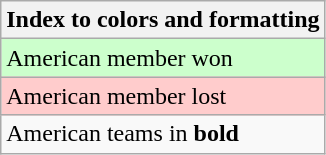<table class="wikitable">
<tr>
<th>Index to colors and formatting</th>
</tr>
<tr style="background:#cfc;">
<td>American member won</td>
</tr>
<tr style="background:#fcc;">
<td>American member lost</td>
</tr>
<tr>
<td>American teams in <strong>bold</strong></td>
</tr>
</table>
